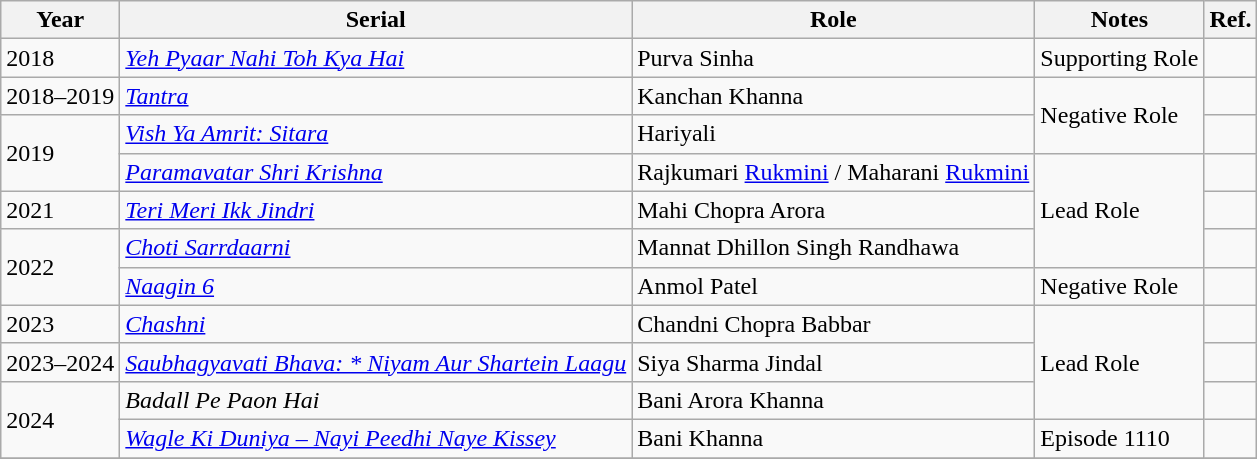<table class="wikitable sortable">
<tr>
<th>Year</th>
<th>Serial</th>
<th>Role</th>
<th>Notes</th>
<th>Ref.</th>
</tr>
<tr>
<td>2018</td>
<td><em><a href='#'>Yeh Pyaar Nahi Toh Kya Hai</a></em></td>
<td>Purva Sinha</td>
<td>Supporting Role</td>
<td></td>
</tr>
<tr>
<td>2018–2019</td>
<td><em><a href='#'>Tantra</a></em></td>
<td>Kanchan Khanna</td>
<td rowspan = "2">Negative Role</td>
<td></td>
</tr>
<tr>
<td rowspan = "2">2019</td>
<td><em><a href='#'>Vish Ya Amrit: Sitara</a></em></td>
<td>Hariyali</td>
<td></td>
</tr>
<tr>
<td><em><a href='#'>Paramavatar Shri Krishna</a></em></td>
<td>Rajkumari <a href='#'>Rukmini</a> / Maharani <a href='#'>Rukmini</a></td>
<td rowspan = "3">Lead Role</td>
<td></td>
</tr>
<tr>
<td>2021</td>
<td><em><a href='#'>Teri Meri Ikk Jindri</a></em></td>
<td>Mahi Chopra Arora</td>
<td></td>
</tr>
<tr>
<td rowspan = "2">2022</td>
<td><em><a href='#'>Choti Sarrdaarni</a></em></td>
<td>Mannat Dhillon Singh Randhawa</td>
<td></td>
</tr>
<tr>
<td><em><a href='#'>Naagin 6</a></em></td>
<td>Anmol Patel</td>
<td>Negative Role</td>
<td></td>
</tr>
<tr>
<td>2023</td>
<td><em><a href='#'>Chashni</a></em></td>
<td>Chandni Chopra Babbar</td>
<td rowspan = "3">Lead Role</td>
<td></td>
</tr>
<tr>
<td>2023–2024</td>
<td><em><a href='#'>Saubhagyavati Bhava: * Niyam Aur Shartein Laagu</a></em></td>
<td>Siya Sharma Jindal</td>
<td></td>
</tr>
<tr>
<td rowspan = "2">2024</td>
<td><em>Badall Pe Paon Hai</em></td>
<td>Bani Arora Khanna</td>
<td></td>
</tr>
<tr>
<td><em><a href='#'>Wagle Ki Duniya – Nayi Peedhi Naye Kissey</a></em></td>
<td>Bani Khanna</td>
<td>Episode 1110</td>
<td></td>
</tr>
<tr>
</tr>
</table>
